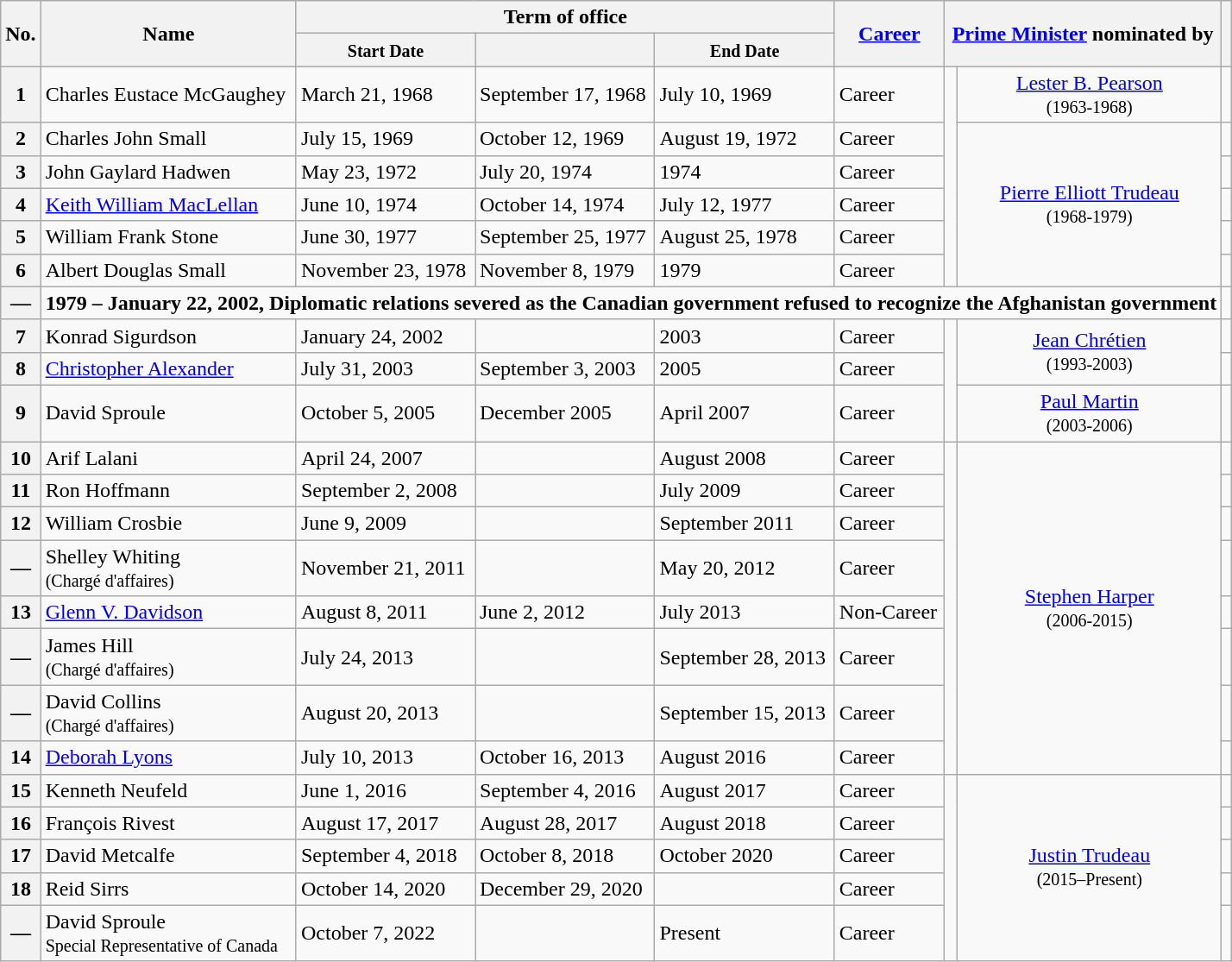<table class="wikitable">
<tr>
<th rowspan="2">No.</th>
<th rowspan="2">Name</th>
<th colspan="3">Term of office</th>
<th rowspan="2"><a href='#'>Career</a></th>
<th rowspan="2"; colspan="2"><a href='#'>Prime Minister</a> nominated by</th>
<th rowspan="2"></th>
</tr>
<tr>
<th><small>Start Date</small></th>
<th><small><a href='#'></a></small></th>
<th><small>End Date</small></th>
</tr>
<tr>
<th>1</th>
<td>Charles Eustace McGaughey</td>
<td>March 21, 1968</td>
<td>September 17, 1968</td>
<td>July 10, 1969</td>
<td>Career</td>
<td rowspan="6" ></td>
<td style="text-align:center"><a href='#'>Lester B. Pearson</a><br><small>(1963-1968)</small></td>
<td></td>
</tr>
<tr>
<th>2</th>
<td>Charles John Small</td>
<td>July 15, 1969</td>
<td>October 12, 1969</td>
<td>August 19, 1972</td>
<td>Career</td>
<td style="text-align:center" rowspan="5"><a href='#'>Pierre Elliott Trudeau</a><br><small>(1968-1979)</small></td>
<td></td>
</tr>
<tr>
<th>3</th>
<td>John Gaylard Hadwen</td>
<td>May 23, 1972</td>
<td>July 20, 1974</td>
<td>1974</td>
<td>Career</td>
<td></td>
</tr>
<tr>
<th>4</th>
<td><a href='#'>Keith William MacLellan</a></td>
<td>June 10, 1974</td>
<td>October 14, 1974</td>
<td>July 12, 1977</td>
<td>Career</td>
<td></td>
</tr>
<tr>
<th>5</th>
<td>William Frank Stone</td>
<td>June 30, 1977</td>
<td>September 25, 1977</td>
<td>August 25, 1978</td>
<td>Career</td>
<td></td>
</tr>
<tr>
<th>6</th>
<td>Albert Douglas Small</td>
<td>November 23, 1978</td>
<td>November 8, 1979</td>
<td>1979</td>
<td>Career</td>
<td></td>
</tr>
<tr>
<th>—</th>
<td style="text-align:center"; colspan="7"><strong>1979 – January 22, 2002, Diplomatic relations severed as the Canadian government refused to recognize the Afghanistan government</strong></td>
<td></td>
</tr>
<tr>
<th>7</th>
<td>Konrad Sigurdson</td>
<td>January 24, 2002</td>
<td></td>
<td>2003</td>
<td>Career</td>
<td rowspan="3" ></td>
<td style="text-align:center"; rowspan="2"><a href='#'>Jean Chrétien</a><br><small>(1993-2003)</small></td>
<td></td>
</tr>
<tr>
<th>8</th>
<td><a href='#'>Christopher Alexander</a></td>
<td>July 31, 2003</td>
<td>September 3, 2003</td>
<td>2005</td>
<td>Career</td>
<td></td>
</tr>
<tr>
<th>9</th>
<td>David Sproule</td>
<td>October 5, 2005</td>
<td>December 2005</td>
<td>April 2007</td>
<td>Career</td>
<td style="text-align:center"><a href='#'>Paul Martin</a><br><small>(2003-2006)</small></td>
<td></td>
</tr>
<tr>
<th>10</th>
<td>Arif Lalani</td>
<td>April 24, 2007</td>
<td></td>
<td>August 2008</td>
<td>Career</td>
<td rowspan="8" ></td>
<td style="text-align:center"; rowspan="8"><a href='#'>Stephen Harper</a><br><small>(2006-2015)</small></td>
<td></td>
</tr>
<tr>
<th>11</th>
<td>Ron Hoffmann</td>
<td>September 2, 2008</td>
<td></td>
<td>July 2009</td>
<td>Career</td>
<td></td>
</tr>
<tr>
<th>12</th>
<td>William Crosbie</td>
<td>June 9, 2009</td>
<td></td>
<td>September 2011</td>
<td>Career</td>
<td></td>
</tr>
<tr>
<th>—</th>
<td>Shelley Whiting<br><small>(Chargé d'affaires)</small></td>
<td>November 21, 2011</td>
<td></td>
<td>May 20, 2012</td>
<td>Career</td>
<td></td>
</tr>
<tr>
<th>13</th>
<td><a href='#'>Glenn V. Davidson</a></td>
<td>August 8, 2011</td>
<td>June 2, 2012</td>
<td>July 2013</td>
<td>Non-Career</td>
<td></td>
</tr>
<tr>
<th>—</th>
<td>James Hill<br><small>(Chargé d'affaires)</small></td>
<td>July 24, 2013</td>
<td></td>
<td>September 28, 2013</td>
<td>Career</td>
<td></td>
</tr>
<tr>
<th>—</th>
<td>David Collins<br><small>(Chargé d'affaires)</small></td>
<td>August 20, 2013</td>
<td></td>
<td>September 15, 2013</td>
<td>Career</td>
<td></td>
</tr>
<tr>
<th>14</th>
<td><a href='#'>Deborah Lyons</a></td>
<td>July 10, 2013</td>
<td>October 16, 2013</td>
<td>August 2016</td>
<td>Career</td>
<td></td>
</tr>
<tr>
<th>15</th>
<td>Kenneth Neufeld</td>
<td>June 1, 2016</td>
<td>September 4, 2016</td>
<td>August 2017</td>
<td>Career</td>
<td rowspan="5" ></td>
<td style="text-align:center"; rowspan="5"><a href='#'>Justin Trudeau</a><br><small>(2015–Present)</small></td>
<td></td>
</tr>
<tr>
<th>16</th>
<td>François Rivest</td>
<td>August 17, 2017</td>
<td>August 28, 2017</td>
<td>August 2018</td>
<td>Career</td>
<td></td>
</tr>
<tr>
<th>17</th>
<td>David Metcalfe</td>
<td>September 4, 2018</td>
<td>October 8, 2018</td>
<td>October 2020</td>
<td>Career</td>
<td></td>
</tr>
<tr>
<th>18</th>
<td>Reid Sirrs</td>
<td>October 14, 2020</td>
<td>December 29, 2020</td>
<td></td>
<td>Career</td>
<td></td>
</tr>
<tr>
<th>—</th>
<td>David Sproule<br><small>Special Representative of Canada</small></td>
<td>October 7, 2022</td>
<td></td>
<td>Present</td>
<td>Career</td>
<td></td>
</tr>
</table>
